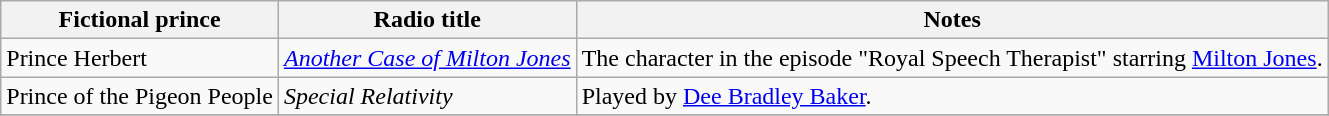<table class="wikitable sortable">
<tr>
<th>Fictional prince</th>
<th>Radio title</th>
<th class="unsortable">Notes</th>
</tr>
<tr>
<td>Prince Herbert</td>
<td><em><a href='#'>Another Case of Milton Jones</a></em></td>
<td>The character in the episode "Royal Speech Therapist" starring <a href='#'>Milton Jones</a>.</td>
</tr>
<tr>
<td>Prince of the Pigeon People</td>
<td><em>Special Relativity</em></td>
<td>Played by <a href='#'>Dee Bradley Baker</a>.</td>
</tr>
<tr>
</tr>
</table>
